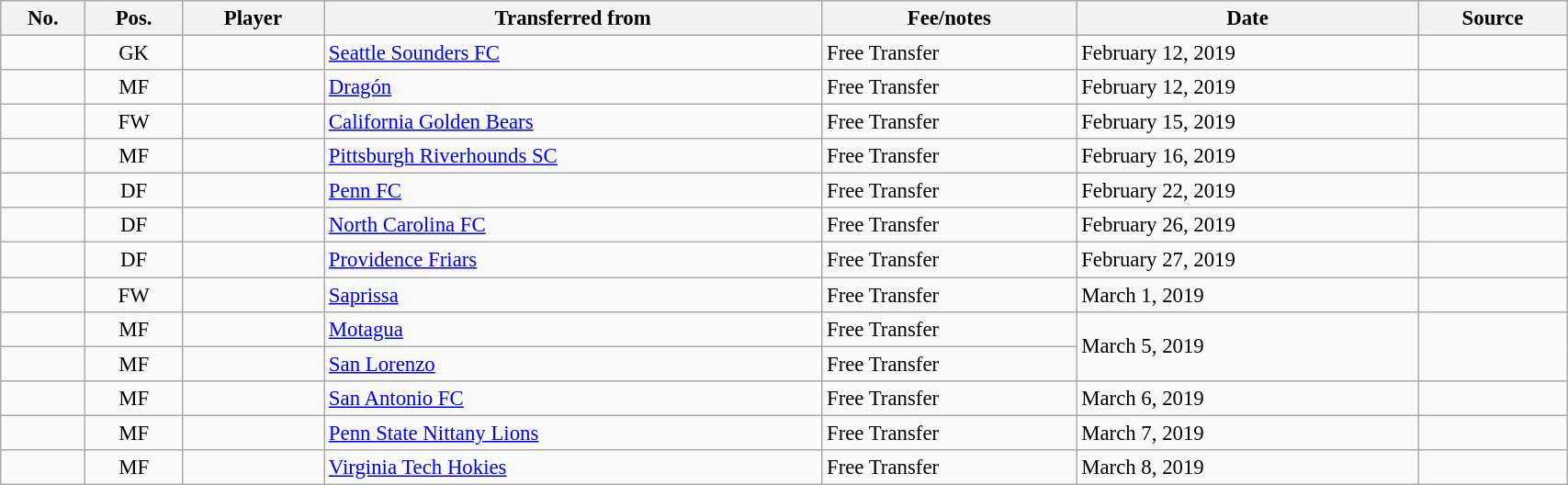<table class="wikitable sortable" style="width:90%; text-align:center; font-size:95%; text-align:left;">
<tr>
<th><strong>No.</strong></th>
<th><strong>Pos.</strong></th>
<th><strong>Player</strong></th>
<th><strong>Transferred from</strong></th>
<th><strong>Fee/notes</strong></th>
<th><strong>Date</strong></th>
<th><strong>Source</strong></th>
</tr>
<tr>
<td align="center"></td>
<td align="center">GK</td>
<td></td>
<td> <a href='#'>Seattle Sounders FC</a></td>
<td>Free Transfer</td>
<td>February 12, 2019</td>
<td></td>
</tr>
<tr>
<td align="center"></td>
<td align="center">MF</td>
<td></td>
<td> <a href='#'>Dragón</a></td>
<td>Free Transfer</td>
<td>February 12, 2019</td>
<td></td>
</tr>
<tr>
<td align="center"></td>
<td align="center">FW</td>
<td></td>
<td> <a href='#'>California Golden Bears</a></td>
<td>Free Transfer</td>
<td>February 15, 2019</td>
<td></td>
</tr>
<tr>
<td align="center"></td>
<td align="center">MF</td>
<td></td>
<td> <a href='#'>Pittsburgh Riverhounds SC</a></td>
<td>Free Transfer</td>
<td>February 16, 2019</td>
<td></td>
</tr>
<tr>
<td align="center"></td>
<td align="center">DF</td>
<td></td>
<td> <a href='#'>Penn FC</a></td>
<td>Free Transfer</td>
<td>February 22, 2019</td>
<td></td>
</tr>
<tr>
<td align="center"></td>
<td align="center">DF</td>
<td></td>
<td> <a href='#'>North Carolina FC</a></td>
<td>Free Transfer</td>
<td>February 26, 2019</td>
<td></td>
</tr>
<tr>
<td align="center"></td>
<td align="center">DF</td>
<td></td>
<td> <a href='#'>Providence Friars</a></td>
<td>Free Transfer</td>
<td>February 27, 2019</td>
<td></td>
</tr>
<tr>
<td align="center"></td>
<td align="center">FW</td>
<td></td>
<td> <a href='#'>Saprissa</a></td>
<td>Free Transfer</td>
<td>March 1, 2019</td>
<td></td>
</tr>
<tr>
<td align="center"></td>
<td align="center">MF</td>
<td></td>
<td> <a href='#'>Motagua</a></td>
<td>Free Transfer</td>
<td rowspan=2>March 5, 2019</td>
<td rowspan=2></td>
</tr>
<tr>
<td align="center"></td>
<td align="center">MF</td>
<td></td>
<td> <a href='#'>San Lorenzo</a></td>
<td>Free Transfer</td>
</tr>
<tr>
<td align="center"></td>
<td align="center">MF</td>
<td></td>
<td> <a href='#'>San Antonio FC</a></td>
<td>Free Transfer</td>
<td>March 6, 2019</td>
<td></td>
</tr>
<tr>
<td align="center"></td>
<td align="center">MF</td>
<td></td>
<td> <a href='#'>Penn State Nittany Lions</a></td>
<td>Free Transfer</td>
<td>March 7, 2019</td>
<td></td>
</tr>
<tr>
<td align="center"></td>
<td align="center">MF</td>
<td></td>
<td> <a href='#'>Virginia Tech Hokies</a></td>
<td>Free Transfer</td>
<td>March 8, 2019</td>
<td></td>
</tr>
</table>
